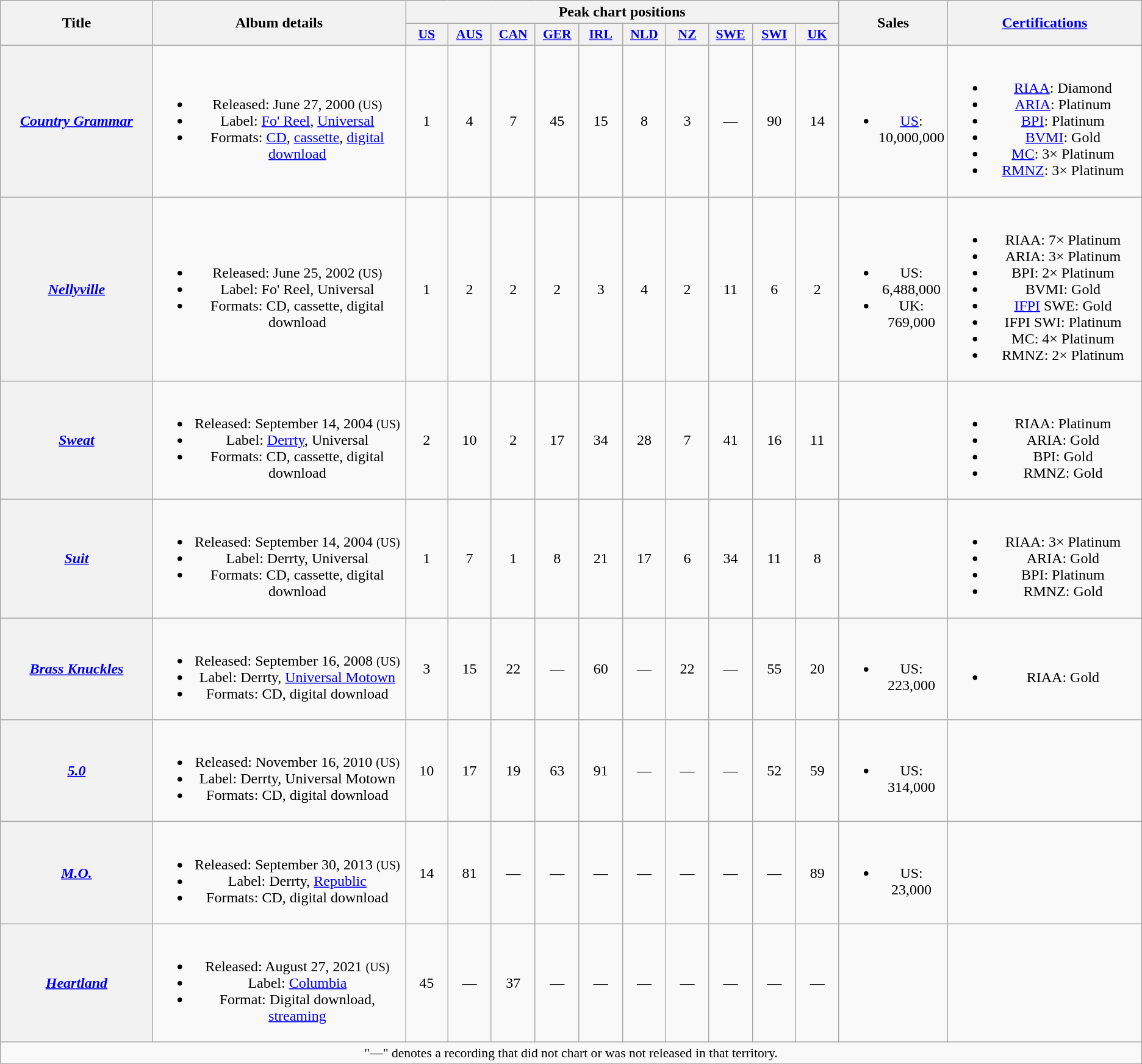<table class="wikitable plainrowheaders" style="text-align:center;" border="1">
<tr>
<th scope="col" rowspan="2" style="width:11em;">Title</th>
<th scope="col" rowspan="2" style="width:18em;">Album details</th>
<th scope="col" colspan="10">Peak chart positions</th>
<th scope="col" rowspan="2">Sales</th>
<th scope="col" rowspan="2" style="width:14em;"><a href='#'>Certifications</a></th>
</tr>
<tr>
<th scope="col" style="width:3em;font-size:90%;"><a href='#'>US</a><br></th>
<th scope="col" style="width:3em;font-size:90%;"><a href='#'>AUS</a><br></th>
<th scope="col" style="width:3em;font-size:90%;"><a href='#'>CAN</a><br></th>
<th scope="col" style="width:3em;font-size:90%;"><a href='#'>GER</a><br></th>
<th scope="col" style="width:3em;font-size:90%;"><a href='#'>IRL</a><br></th>
<th scope="col" style="width:3em;font-size:90%;"><a href='#'>NLD</a><br></th>
<th scope="col" style="width:3em;font-size:90%;"><a href='#'>NZ</a><br></th>
<th scope="col" style="width:3em;font-size:90%;"><a href='#'>SWE</a><br></th>
<th scope="col" style="width:3em;font-size:90%;"><a href='#'>SWI</a><br></th>
<th scope="col" style="width:3em;font-size:90%;"><a href='#'>UK</a><br></th>
</tr>
<tr>
<th scope="row"><em><a href='#'>Country Grammar</a></em></th>
<td><br><ul><li>Released: June 27, 2000 <small>(US)</small></li><li>Label: <a href='#'>Fo' Reel</a>, <a href='#'>Universal</a></li><li>Formats: <a href='#'>CD</a>, <a href='#'>cassette</a>, <a href='#'>digital download</a></li></ul></td>
<td>1</td>
<td>4</td>
<td>7</td>
<td>45</td>
<td>15</td>
<td>8</td>
<td>3</td>
<td>—</td>
<td>90</td>
<td>14</td>
<td><br><ul><li><a href='#'>US</a>: 10,000,000</li></ul></td>
<td><br><ul><li><a href='#'>RIAA</a>: Diamond</li><li><a href='#'>ARIA</a>: Platinum</li><li><a href='#'>BPI</a>: Platinum</li><li><a href='#'>BVMI</a>: Gold</li><li><a href='#'>MC</a>: 3× Platinum</li><li><a href='#'>RMNZ</a>: 3× Platinum</li></ul></td>
</tr>
<tr q>
<th scope="row"><em><a href='#'>Nellyville</a></em></th>
<td><br><ul><li>Released: June 25, 2002 <small>(US)</small></li><li>Label: Fo' Reel, Universal</li><li>Formats: CD, cassette, digital download</li></ul></td>
<td>1</td>
<td>2</td>
<td>2</td>
<td>2</td>
<td>3</td>
<td>4</td>
<td>2</td>
<td>11</td>
<td>6</td>
<td>2</td>
<td><br><ul><li>US: 6,488,000</li><li>UK: 769,000</li></ul></td>
<td><br><ul><li>RIAA: 7× Platinum</li><li>ARIA: 3× Platinum</li><li>BPI: 2× Platinum</li><li>BVMI: Gold</li><li><a href='#'>IFPI</a> SWE: Gold</li><li>IFPI SWI: Platinum</li><li>MC: 4× Platinum</li><li>RMNZ: 2× Platinum</li></ul></td>
</tr>
<tr>
<th scope="row"><em><a href='#'>Sweat</a></em></th>
<td><br><ul><li>Released: September 14, 2004 <small>(US)</small></li><li>Label: <a href='#'>Derrty</a>, Universal</li><li>Formats: CD, cassette, digital download</li></ul></td>
<td>2</td>
<td>10</td>
<td>2</td>
<td>17</td>
<td>34</td>
<td>28</td>
<td>7</td>
<td>41</td>
<td>16</td>
<td>11</td>
<td></td>
<td><br><ul><li>RIAA: Platinum</li><li>ARIA: Gold</li><li>BPI: Gold</li><li>RMNZ: Gold</li></ul></td>
</tr>
<tr>
<th scope="row"><em><a href='#'>Suit</a></em></th>
<td><br><ul><li>Released: September 14, 2004 <small>(US)</small></li><li>Label: Derrty, Universal</li><li>Formats: CD, cassette, digital download</li></ul></td>
<td>1</td>
<td>7</td>
<td>1</td>
<td>8</td>
<td>21</td>
<td>17</td>
<td>6</td>
<td>34</td>
<td>11</td>
<td>8</td>
<td></td>
<td><br><ul><li>RIAA: 3× Platinum</li><li>ARIA: Gold</li><li>BPI: Platinum</li><li>RMNZ: Gold</li></ul></td>
</tr>
<tr>
<th scope="row"><em><a href='#'>Brass Knuckles</a></em></th>
<td><br><ul><li>Released: September 16, 2008 <small>(US)</small></li><li>Label: Derrty, <a href='#'>Universal Motown</a></li><li>Formats: CD, digital download</li></ul></td>
<td>3</td>
<td>15</td>
<td>22</td>
<td>—</td>
<td>60</td>
<td>—</td>
<td>22</td>
<td>—</td>
<td>55</td>
<td>20</td>
<td><br><ul><li>US: 223,000</li></ul></td>
<td><br><ul><li>RIAA: Gold</li></ul></td>
</tr>
<tr>
<th scope="row"><em><a href='#'>5.0</a></em></th>
<td><br><ul><li>Released: November 16, 2010 <small>(US)</small></li><li>Label: Derrty, Universal Motown</li><li>Formats: CD, digital download</li></ul></td>
<td>10</td>
<td>17</td>
<td>19</td>
<td>63</td>
<td>91</td>
<td>—</td>
<td>—</td>
<td>—</td>
<td>52</td>
<td>59</td>
<td><br><ul><li>US: 314,000</li></ul></td>
<td></td>
</tr>
<tr>
<th scope="row"><em><a href='#'>M.O.</a></em></th>
<td><br><ul><li>Released: September 30, 2013 <small>(US)</small></li><li>Label: Derrty, <a href='#'>Republic</a></li><li>Formats: CD, digital download</li></ul></td>
<td>14</td>
<td>81</td>
<td>—</td>
<td>—</td>
<td>—</td>
<td>—</td>
<td>—</td>
<td>—</td>
<td>—</td>
<td>89</td>
<td><br><ul><li>US: 23,000</li></ul></td>
<td></td>
</tr>
<tr>
<th scope="row"><em><a href='#'>Heartland</a></em></th>
<td><br><ul><li>Released: August 27, 2021 <small>(US)</small></li><li>Label: <a href='#'>Columbia</a></li><li>Format: Digital download, <a href='#'>streaming</a></li></ul></td>
<td>45</td>
<td>—</td>
<td>37</td>
<td>—</td>
<td>—</td>
<td>—</td>
<td>—</td>
<td>—</td>
<td>—</td>
<td>—</td>
<td></td>
<td></td>
</tr>
<tr>
<td colspan="14" style="font-size:90%">"—" denotes a recording that did not chart or was not released in that territory.</td>
</tr>
</table>
